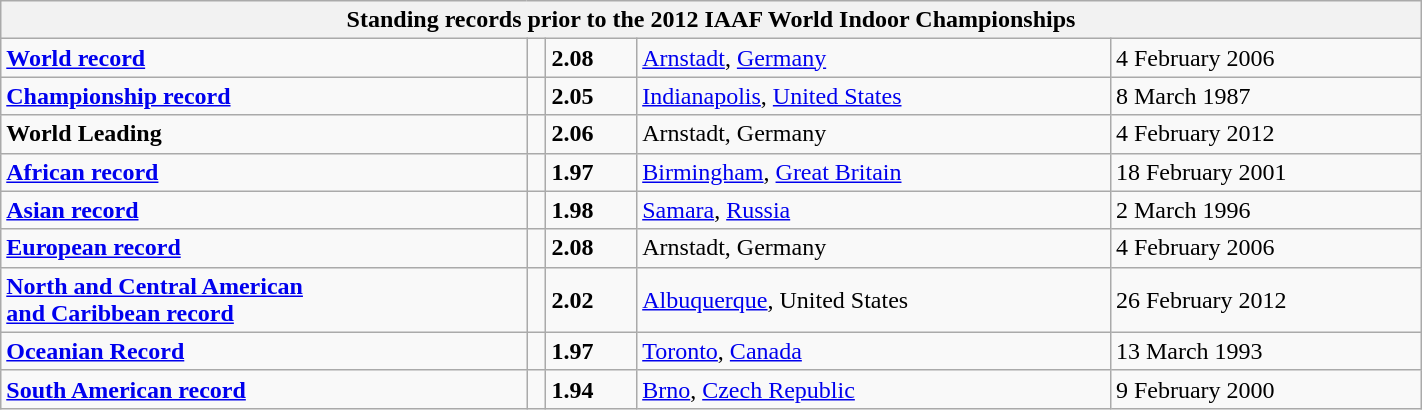<table class="wikitable" width=75%>
<tr>
<th colspan="5">Standing records prior to the 2012 IAAF World Indoor Championships</th>
</tr>
<tr>
<td><strong><a href='#'>World record</a></strong></td>
<td></td>
<td><strong>2.08</strong></td>
<td><a href='#'>Arnstadt</a>, <a href='#'>Germany</a></td>
<td>4 February 2006</td>
</tr>
<tr>
<td><strong><a href='#'>Championship record</a></strong></td>
<td></td>
<td><strong>2.05</strong></td>
<td><a href='#'>Indianapolis</a>, <a href='#'>United States</a></td>
<td>8 March 1987</td>
</tr>
<tr>
<td><strong>World Leading</strong></td>
<td></td>
<td><strong>2.06</strong></td>
<td>Arnstadt, Germany</td>
<td>4 February 2012</td>
</tr>
<tr>
<td><strong><a href='#'>African record</a></strong></td>
<td></td>
<td><strong>1.97</strong></td>
<td><a href='#'>Birmingham</a>, <a href='#'>Great Britain</a></td>
<td>18 February 2001</td>
</tr>
<tr>
<td><strong><a href='#'>Asian record</a></strong></td>
<td></td>
<td><strong>1.98</strong></td>
<td><a href='#'>Samara</a>, <a href='#'>Russia</a></td>
<td>2 March 1996</td>
</tr>
<tr>
<td><strong><a href='#'>European record</a></strong></td>
<td></td>
<td><strong>2.08</strong></td>
<td>Arnstadt, Germany</td>
<td>4 February 2006</td>
</tr>
<tr>
<td><strong><a href='#'>North and Central American <br>and Caribbean record</a></strong></td>
<td></td>
<td><strong>2.02</strong></td>
<td><a href='#'>Albuquerque</a>, United States</td>
<td>26 February 2012</td>
</tr>
<tr>
<td><strong><a href='#'>Oceanian Record</a></strong></td>
<td></td>
<td><strong>1.97</strong></td>
<td><a href='#'>Toronto</a>, <a href='#'>Canada</a></td>
<td>13 March 1993</td>
</tr>
<tr>
<td><strong><a href='#'>South American record</a></strong></td>
<td></td>
<td><strong>1.94</strong></td>
<td><a href='#'>Brno</a>, <a href='#'>Czech Republic</a></td>
<td>9 February 2000</td>
</tr>
</table>
